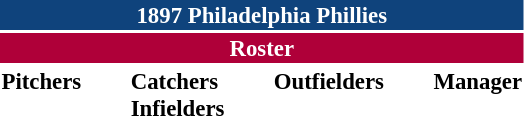<table class="toccolours" style="font-size: 95%;">
<tr>
<th colspan="10" style="background-color: #0f437c; color: white; text-align: center;">1897 Philadelphia Phillies</th>
</tr>
<tr>
<td colspan="10" style="background-color: #af0039; color: white; text-align: center;"><strong>Roster</strong></td>
</tr>
<tr>
<td valign="top"><strong>Pitchers</strong><br>








</td>
<td width="25px"></td>
<td valign="top"><strong>Catchers</strong><br>



<strong>Infielders</strong>







</td>
<td width="25px"></td>
<td valign="top"><strong>Outfielders</strong><br>




</td>
<td width="25px"></td>
<td valign="top"><strong>Manager</strong><br></td>
</tr>
</table>
